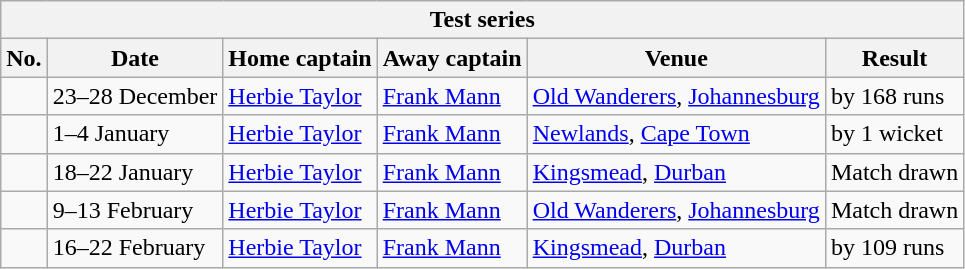<table class="wikitable">
<tr>
<th colspan="9">Test series</th>
</tr>
<tr>
<th>No.</th>
<th>Date</th>
<th>Home captain</th>
<th>Away captain</th>
<th>Venue</th>
<th>Result</th>
</tr>
<tr>
<td></td>
<td>23–28 December</td>
<td><a href='#'>Herbie Taylor</a></td>
<td><a href='#'>Frank Mann</a></td>
<td><a href='#'>Old Wanderers</a>, <a href='#'>Johannesburg</a></td>
<td> by 168 runs</td>
</tr>
<tr>
<td></td>
<td>1–4 January</td>
<td><a href='#'>Herbie Taylor</a></td>
<td><a href='#'>Frank Mann</a></td>
<td><a href='#'>Newlands</a>, <a href='#'>Cape Town</a></td>
<td> by 1 wicket</td>
</tr>
<tr>
<td></td>
<td>18–22 January</td>
<td><a href='#'>Herbie Taylor</a></td>
<td><a href='#'>Frank Mann</a></td>
<td><a href='#'>Kingsmead</a>, <a href='#'>Durban</a></td>
<td>Match drawn</td>
</tr>
<tr>
<td></td>
<td>9–13 February</td>
<td><a href='#'>Herbie Taylor</a></td>
<td><a href='#'>Frank Mann</a></td>
<td><a href='#'>Old Wanderers</a>, <a href='#'>Johannesburg</a></td>
<td>Match drawn</td>
</tr>
<tr>
<td></td>
<td>16–22 February</td>
<td><a href='#'>Herbie Taylor</a></td>
<td><a href='#'>Frank Mann</a></td>
<td><a href='#'>Kingsmead</a>, <a href='#'>Durban</a></td>
<td> by 109 runs</td>
</tr>
</table>
